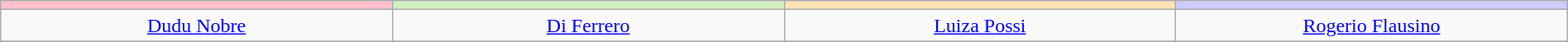<table class="wikitable"  style="text-align:center; font-size:100%; width:100%;">
<tr>
<td scope="col" width="25%" bgcolor=FFC0CB><strong></strong></td>
<td scope="col" width="25%" bgcolor=D0F0C0><strong></strong></td>
<td scope="col" width="25%" bgcolor=FFE5B4><strong></strong></td>
<td scope="col" width="25%" bgcolor=CCCCFF><strong></strong></td>
</tr>
<tr>
<td><a href='#'>Dudu Nobre</a></td>
<td><a href='#'>Di Ferrero</a></td>
<td><a href='#'>Luiza Possi</a></td>
<td><a href='#'>Rogerio Flausino</a></td>
</tr>
<tr>
</tr>
</table>
